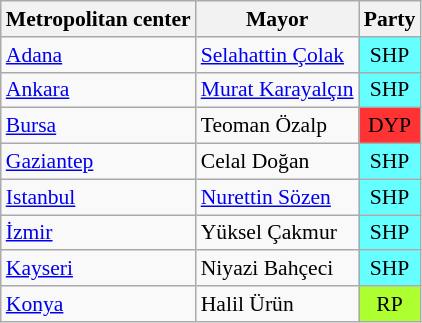<table class=wikitable style="font-size:90%;">
<tr>
<th>Metropolitan center</th>
<th>Mayor</th>
<th>Party</th>
</tr>
<tr>
<td><a href='#'>Adana</a></td>
<td><a href='#'>Selahattin Çolak</a></td>
<td style="background:#6ff; text-align:center;">SHP</td>
</tr>
<tr>
<td><a href='#'>Ankara</a></td>
<td><a href='#'>Murat Karayalçın</a></td>
<td style="background:#6ff; text-align:center;">SHP</td>
</tr>
<tr>
<td><a href='#'>Bursa</a></td>
<td>Teoman Özalp</td>
<td style="background:#ff3333; text-align:center;">DYP</td>
</tr>
<tr>
<td><a href='#'>Gaziantep</a></td>
<td>Celal Doğan</td>
<td style="background:#6ff; text-align:center;">SHP</td>
</tr>
<tr>
<td><a href='#'>Istanbul</a></td>
<td><a href='#'>Nurettin Sözen</a></td>
<td style="background:#6ff; text-align:center;">SHP</td>
</tr>
<tr>
<td><a href='#'>İzmir</a></td>
<td>Yüksel Çakmur</td>
<td style="background:#6ff; text-align:center;">SHP</td>
</tr>
<tr>
<td><a href='#'>Kayseri</a></td>
<td>Niyazi Bahçeci</td>
<td style="background:#6ff; text-align:center;">SHP</td>
</tr>
<tr>
<td><a href='#'>Konya</a></td>
<td>Halil Ürün</td>
<td style="background:#adff2f; text-align:center;">RP</td>
</tr>
</table>
